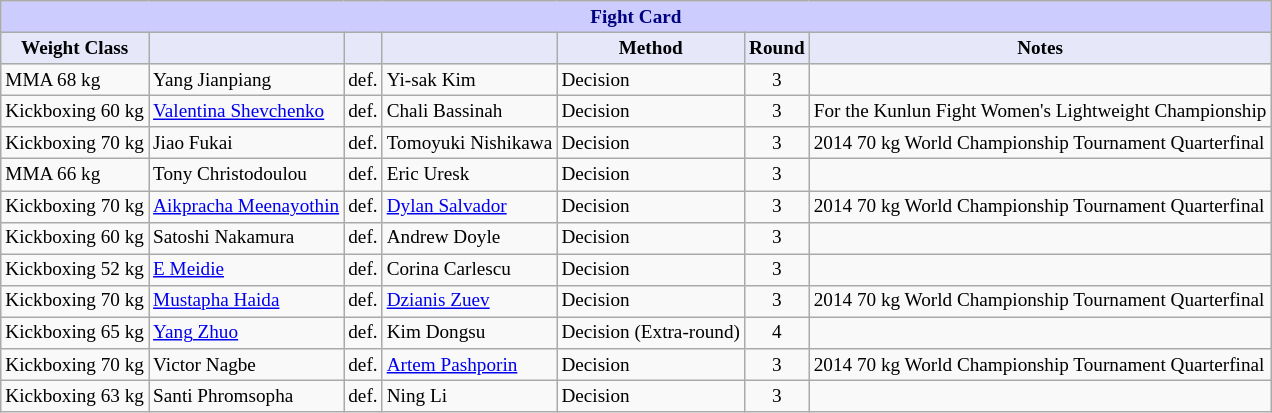<table class="wikitable" style="font-size: 80%;">
<tr>
<th colspan="8" style="background-color: #ccf; color: #000080; text-align: center;"><strong>Fight Card</strong></th>
</tr>
<tr>
<th colspan="1" style="background-color: #E6E8FA; color: #000000; text-align: center;">Weight Class</th>
<th colspan="1" style="background-color: #E6E8FA; color: #000000; text-align: center;"></th>
<th colspan="1" style="background-color: #E6E8FA; color: #000000; text-align: center;"></th>
<th colspan="1" style="background-color: #E6E8FA; color: #000000; text-align: center;"></th>
<th colspan="1" style="background-color: #E6E8FA; color: #000000; text-align: center;">Method</th>
<th colspan="1" style="background-color: #E6E8FA; color: #000000; text-align: center;">Round</th>
<th colspan="1" style="background-color: #E6E8FA; color: #000000; text-align: center;">Notes</th>
</tr>
<tr>
<td>MMA 68 kg</td>
<td> Yang Jianpiang</td>
<td align=center>def.</td>
<td> Yi-sak Kim</td>
<td>Decision</td>
<td align=center>3</td>
<td></td>
</tr>
<tr>
<td>Kickboxing 60 kg</td>
<td> <a href='#'>Valentina Shevchenko</a></td>
<td align=center>def.</td>
<td> Chali Bassinah</td>
<td>Decision</td>
<td align=center>3</td>
<td>For the Kunlun Fight Women's Lightweight Championship</td>
</tr>
<tr>
<td>Kickboxing 70 kg</td>
<td> Jiao Fukai</td>
<td align=center>def.</td>
<td> Tomoyuki Nishikawa</td>
<td>Decision</td>
<td align=center>3</td>
<td>2014 70 kg World Championship Tournament Quarterfinal</td>
</tr>
<tr>
<td>MMA 66 kg</td>
<td> Tony Christodoulou</td>
<td align=center>def.</td>
<td> Eric Uresk</td>
<td>Decision</td>
<td align=center>3</td>
<td></td>
</tr>
<tr>
<td>Kickboxing 70 kg</td>
<td> <a href='#'>Aikpracha Meenayothin</a></td>
<td align=center>def.</td>
<td> <a href='#'>Dylan Salvador</a></td>
<td>Decision</td>
<td align=center>3</td>
<td>2014 70 kg World Championship Tournament Quarterfinal</td>
</tr>
<tr>
<td>Kickboxing 60 kg</td>
<td> Satoshi Nakamura</td>
<td align=center>def.</td>
<td> Andrew Doyle</td>
<td>Decision</td>
<td align=center>3</td>
<td></td>
</tr>
<tr>
<td>Kickboxing 52 kg</td>
<td> <a href='#'>E Meidie</a></td>
<td align=center>def.</td>
<td> Corina Carlescu</td>
<td>Decision</td>
<td align=center>3</td>
<td></td>
</tr>
<tr>
<td>Kickboxing 70 kg</td>
<td> <a href='#'>Mustapha Haida</a></td>
<td align=center>def.</td>
<td> <a href='#'>Dzianis Zuev</a></td>
<td>Decision</td>
<td align=center>3</td>
<td>2014 70 kg World Championship Tournament Quarterfinal</td>
</tr>
<tr>
<td>Kickboxing 65 kg</td>
<td> <a href='#'>Yang Zhuo</a></td>
<td align=center>def.</td>
<td> Kim Dongsu</td>
<td>Decision (Extra-round)</td>
<td align=center>4</td>
<td></td>
</tr>
<tr>
<td>Kickboxing 70 kg</td>
<td> Victor Nagbe</td>
<td align=center>def.</td>
<td> <a href='#'>Artem Pashporin</a></td>
<td>Decision</td>
<td align=center>3</td>
<td>2014 70 kg World Championship Tournament Quarterfinal</td>
</tr>
<tr>
<td>Kickboxing 63 kg</td>
<td> Santi Phromsopha</td>
<td align=center>def.</td>
<td> Ning Li</td>
<td>Decision</td>
<td align=center>3</td>
<td></td>
</tr>
</table>
